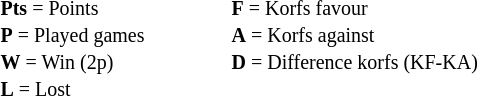<table>
<tr>
<td valign="top"><small><strong>Pts</strong> = Points <br><strong>P</strong> = Played games <br><strong>W</strong> = Win (2p)<br><strong>L</strong> = Lost</small></td>
<td width="50"> </td>
<td valign="top"><small><strong>F</strong> = Korfs favour<br><strong>A</strong> = Korfs against<br><strong>D</strong> = Difference korfs (KF-KA)<br></small></td>
<td width="50"> </td>
<td valign="top"></td>
</tr>
</table>
